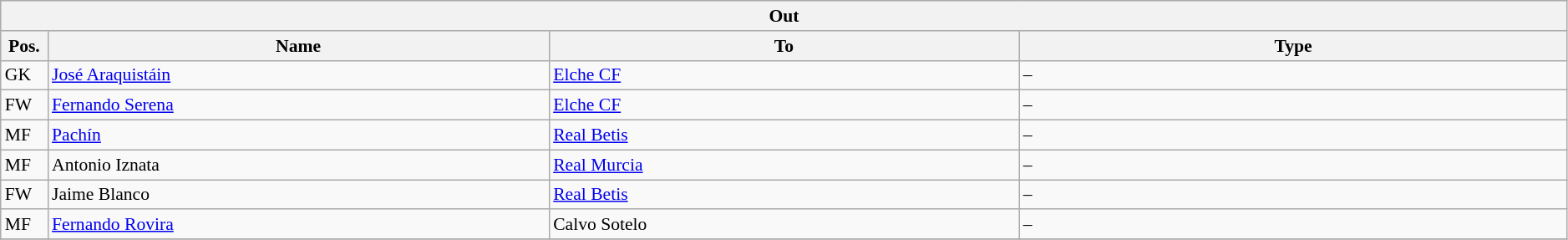<table class="wikitable" style="font-size:90%;width:99%;">
<tr>
<th colspan="4">Out</th>
</tr>
<tr>
<th width=3%>Pos.</th>
<th width=32%>Name</th>
<th width=30%>To</th>
<th width=35%>Type</th>
</tr>
<tr>
<td>GK</td>
<td><a href='#'>José Araquistáin</a></td>
<td><a href='#'>Elche CF</a></td>
<td>–</td>
</tr>
<tr>
<td>FW</td>
<td><a href='#'>Fernando Serena</a></td>
<td><a href='#'>Elche CF</a></td>
<td>–</td>
</tr>
<tr>
<td>MF</td>
<td><a href='#'>Pachín</a></td>
<td><a href='#'>Real Betis</a></td>
<td>–</td>
</tr>
<tr>
<td>MF</td>
<td>Antonio Iznata</td>
<td><a href='#'>Real Murcia</a></td>
<td>–</td>
</tr>
<tr>
<td>FW</td>
<td>Jaime Blanco</td>
<td><a href='#'>Real Betis</a></td>
<td>–</td>
</tr>
<tr>
<td>MF</td>
<td><a href='#'>Fernando Rovira</a></td>
<td>Calvo Sotelo</td>
<td>–</td>
</tr>
<tr>
</tr>
</table>
